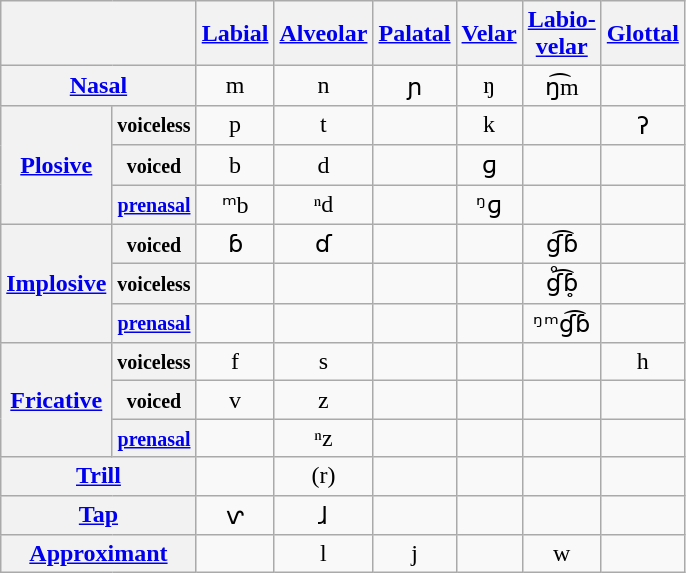<table class="wikitable" style=text-align:center>
<tr>
<th colspan="2"></th>
<th><a href='#'>Labial</a></th>
<th><a href='#'>Alveolar</a></th>
<th><a href='#'>Palatal</a></th>
<th><a href='#'>Velar</a></th>
<th><a href='#'>Labio-<br>velar</a></th>
<th><a href='#'>Glottal</a></th>
</tr>
<tr>
<th colspan="2"><a href='#'>Nasal</a></th>
<td>m</td>
<td>n</td>
<td>ɲ</td>
<td>ŋ</td>
<td>ŋ͡m</td>
<td></td>
</tr>
<tr>
<th rowspan="3"><a href='#'>Plosive</a></th>
<th><small>voiceless</small></th>
<td>p</td>
<td>t</td>
<td></td>
<td>k</td>
<td></td>
<td>ʔ</td>
</tr>
<tr>
<th><small>voiced</small></th>
<td>b</td>
<td>d</td>
<td></td>
<td>ɡ</td>
<td></td>
<td></td>
</tr>
<tr>
<th><small><a href='#'>prenasal</a></small></th>
<td>ᵐb</td>
<td>ⁿd</td>
<td></td>
<td>ᵑɡ</td>
<td></td>
<td></td>
</tr>
<tr>
<th rowspan="3"><a href='#'>Implosive</a></th>
<th><small>voiced</small></th>
<td>ɓ</td>
<td>ɗ</td>
<td></td>
<td></td>
<td>ɠ͡ɓ</td>
<td></td>
</tr>
<tr>
<th><small>voiceless</small></th>
<td></td>
<td></td>
<td></td>
<td></td>
<td>ɠ̊͡ɓ̥</td>
<td></td>
</tr>
<tr>
<th><small><a href='#'>prenasal</a></small></th>
<td></td>
<td></td>
<td></td>
<td></td>
<td>ᵑᵐɠ͡ɓ</td>
<td></td>
</tr>
<tr>
<th rowspan="3"><a href='#'>Fricative</a></th>
<th><small>voiceless</small></th>
<td>f</td>
<td>s</td>
<td></td>
<td></td>
<td></td>
<td>h</td>
</tr>
<tr>
<th><small>voiced</small></th>
<td>v</td>
<td>z</td>
<td></td>
<td></td>
<td></td>
<td></td>
</tr>
<tr>
<th><small><a href='#'>prenasal</a></small></th>
<td></td>
<td>ⁿz</td>
<td></td>
<td></td>
<td></td>
<td></td>
</tr>
<tr>
<th colspan="2"><a href='#'>Trill</a></th>
<td></td>
<td>(r)</td>
<td></td>
<td></td>
<td></td>
<td></td>
</tr>
<tr>
<th colspan="2"><a href='#'>Tap</a></th>
<td>ⱱ</td>
<td>ɺ</td>
<td></td>
<td></td>
<td></td>
<td></td>
</tr>
<tr>
<th colspan="2"><a href='#'>Approximant</a></th>
<td></td>
<td>l</td>
<td>j</td>
<td></td>
<td>w</td>
<td></td>
</tr>
</table>
